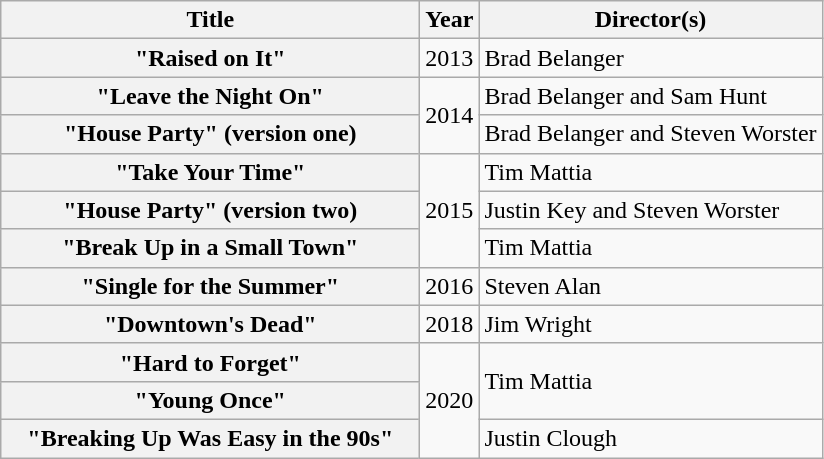<table class="wikitable plainrowheaders">
<tr>
<th style="width:17em;">Title</th>
<th>Year</th>
<th>Director(s)</th>
</tr>
<tr>
<th scope="row">"Raised on It"</th>
<td>2013</td>
<td>Brad Belanger</td>
</tr>
<tr>
<th scope="row">"Leave the Night On"</th>
<td rowspan="2">2014</td>
<td>Brad Belanger and Sam Hunt</td>
</tr>
<tr>
<th scope="row">"House Party" (version one)</th>
<td>Brad Belanger and Steven Worster</td>
</tr>
<tr>
<th scope="row">"Take Your Time"</th>
<td rowspan="3">2015</td>
<td>Tim Mattia</td>
</tr>
<tr>
<th scope="row">"House Party" (version two)</th>
<td>Justin Key and Steven Worster</td>
</tr>
<tr>
<th scope="row">"Break Up in a Small Town"</th>
<td>Tim Mattia</td>
</tr>
<tr>
<th scope="row">"Single for the Summer"</th>
<td>2016</td>
<td>Steven Alan</td>
</tr>
<tr>
<th scope="row">"Downtown's Dead"</th>
<td>2018</td>
<td>Jim Wright</td>
</tr>
<tr>
<th scope="row">"Hard to Forget"</th>
<td rowspan="3">2020</td>
<td rowspan="2">Tim Mattia</td>
</tr>
<tr>
<th scope="row">"Young Once"</th>
</tr>
<tr>
<th scope="row">"Breaking Up Was Easy in the 90s"</th>
<td>Justin Clough</td>
</tr>
</table>
